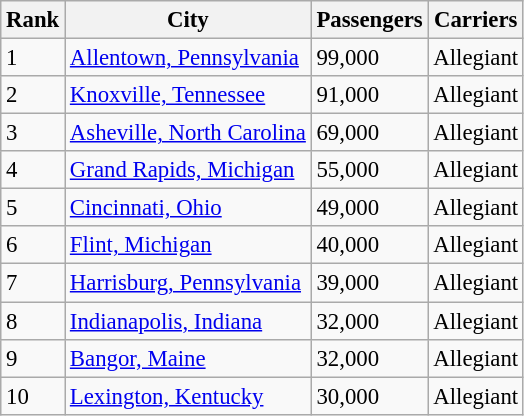<table class="wikitable sortable" style="font-size: 95%" width= align=>
<tr>
<th>Rank</th>
<th>City</th>
<th>Passengers</th>
<th>Carriers</th>
</tr>
<tr>
<td>1</td>
<td><a href='#'>Allentown, Pennsylvania</a></td>
<td>99,000</td>
<td>Allegiant</td>
</tr>
<tr>
<td>2</td>
<td><a href='#'>Knoxville, Tennessee</a></td>
<td>91,000</td>
<td>Allegiant</td>
</tr>
<tr>
<td>3</td>
<td><a href='#'>Asheville, North Carolina</a></td>
<td>69,000</td>
<td>Allegiant</td>
</tr>
<tr>
<td>4</td>
<td><a href='#'>Grand Rapids, Michigan</a></td>
<td>55,000</td>
<td>Allegiant</td>
</tr>
<tr>
<td>5</td>
<td><a href='#'>Cincinnati, Ohio</a></td>
<td>49,000</td>
<td>Allegiant</td>
</tr>
<tr>
<td>6</td>
<td><a href='#'>Flint, Michigan</a></td>
<td>40,000</td>
<td>Allegiant</td>
</tr>
<tr>
<td>7</td>
<td><a href='#'>Harrisburg, Pennsylvania</a></td>
<td>39,000</td>
<td>Allegiant</td>
</tr>
<tr>
<td>8</td>
<td><a href='#'>Indianapolis, Indiana</a></td>
<td>32,000</td>
<td>Allegiant</td>
</tr>
<tr>
<td>9</td>
<td><a href='#'>Bangor, Maine</a></td>
<td>32,000</td>
<td>Allegiant</td>
</tr>
<tr>
<td>10</td>
<td><a href='#'>Lexington, Kentucky</a></td>
<td>30,000</td>
<td>Allegiant</td>
</tr>
</table>
